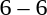<table style="text-align:center">
<tr>
<th width=200></th>
<th width=100></th>
<th width=200></th>
</tr>
<tr>
<td align=right><strong></strong></td>
<td>6 – 6</td>
<td align=left><strong></strong></td>
</tr>
</table>
